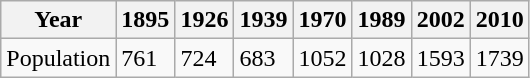<table class="wikitable">
<tr>
<th>Year</th>
<th>1895</th>
<th>1926</th>
<th>1939</th>
<th>1970</th>
<th>1989</th>
<th>2002</th>
<th>2010</th>
</tr>
<tr>
<td>Population</td>
<td>761</td>
<td>724</td>
<td>683</td>
<td>1052</td>
<td>1028</td>
<td>1593</td>
<td>1739</td>
</tr>
</table>
